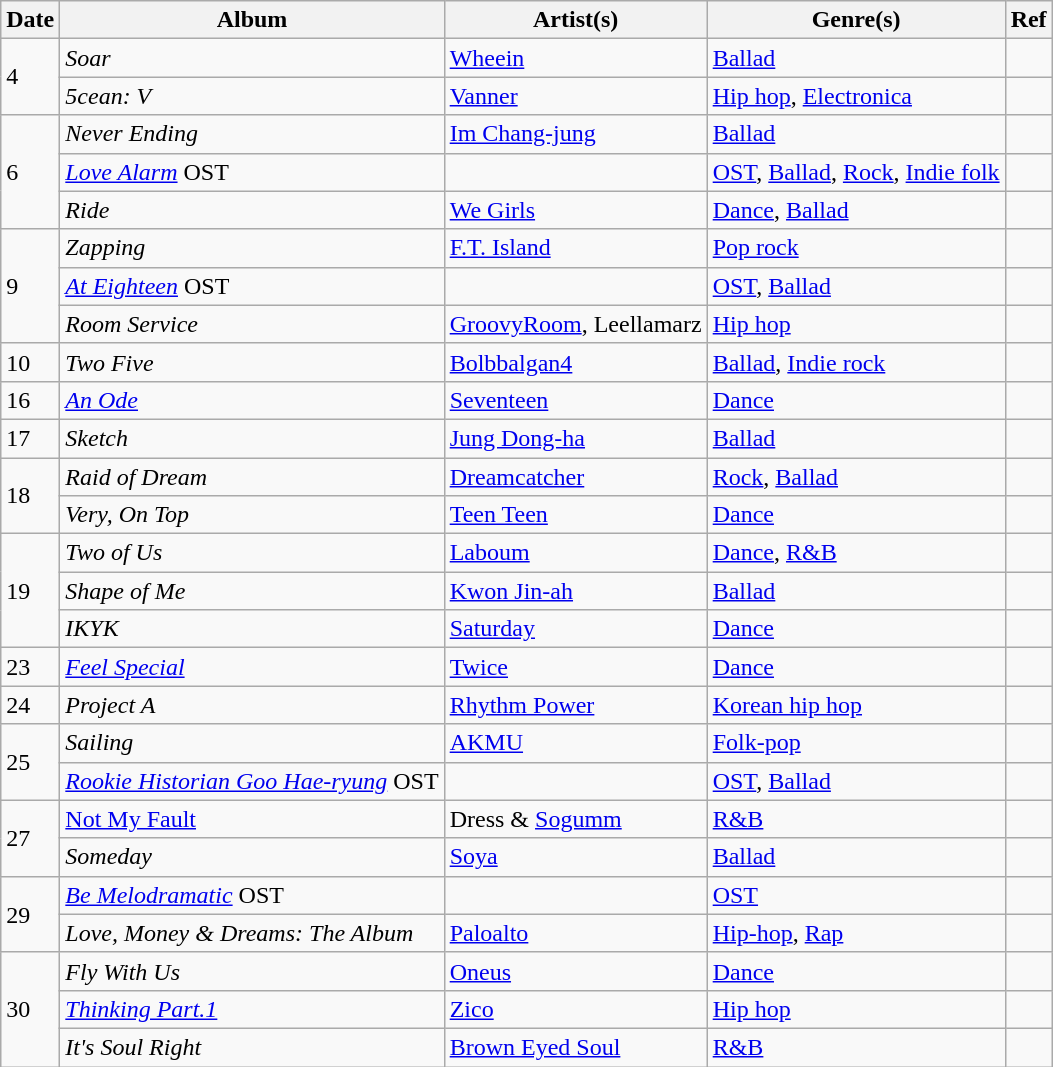<table class="wikitable">
<tr>
<th>Date</th>
<th>Album</th>
<th>Artist(s)</th>
<th>Genre(s)</th>
<th>Ref</th>
</tr>
<tr>
<td rowspan="2">4</td>
<td><em>Soar</em></td>
<td><a href='#'>Wheein</a></td>
<td><a href='#'>Ballad</a></td>
<td></td>
</tr>
<tr>
<td><em>5cean: V</em></td>
<td><a href='#'>Vanner</a></td>
<td><a href='#'>Hip hop</a>, <a href='#'>Electronica</a></td>
<td></td>
</tr>
<tr>
<td rowspan="3">6</td>
<td><em>Never Ending</em></td>
<td><a href='#'>Im Chang-jung</a></td>
<td><a href='#'>Ballad</a></td>
<td></td>
</tr>
<tr>
<td><em><a href='#'>Love Alarm</a></em> OST</td>
<td></td>
<td><a href='#'>OST</a>, <a href='#'>Ballad</a>, <a href='#'>Rock</a>, <a href='#'>Indie folk</a></td>
<td></td>
</tr>
<tr>
<td><em>Ride</em></td>
<td><a href='#'>We Girls</a></td>
<td><a href='#'>Dance</a>, <a href='#'>Ballad</a></td>
<td></td>
</tr>
<tr>
<td rowspan="3">9</td>
<td><em>Zapping</em></td>
<td><a href='#'>F.T. Island</a></td>
<td><a href='#'>Pop rock</a></td>
<td></td>
</tr>
<tr>
<td><em><a href='#'>At Eighteen</a></em> OST</td>
<td></td>
<td><a href='#'>OST</a>, <a href='#'>Ballad</a></td>
<td></td>
</tr>
<tr>
<td><em>Room Service</em></td>
<td><a href='#'>GroovyRoom</a>, Leellamarz</td>
<td><a href='#'>Hip hop</a></td>
<td></td>
</tr>
<tr>
<td>10</td>
<td><em>Two Five</em></td>
<td><a href='#'>Bolbbalgan4</a></td>
<td><a href='#'>Ballad</a>, <a href='#'>Indie rock</a></td>
<td></td>
</tr>
<tr>
<td>16</td>
<td><em><a href='#'>An Ode</a></em></td>
<td><a href='#'>Seventeen</a></td>
<td><a href='#'>Dance</a></td>
<td></td>
</tr>
<tr>
<td>17</td>
<td><em>Sketch</em></td>
<td><a href='#'>Jung Dong-ha</a></td>
<td><a href='#'>Ballad</a></td>
<td></td>
</tr>
<tr>
<td rowspan="2">18</td>
<td><em>Raid of Dream</em></td>
<td><a href='#'>Dreamcatcher</a></td>
<td><a href='#'>Rock</a>, <a href='#'>Ballad</a></td>
<td></td>
</tr>
<tr>
<td><em>Very, On Top</em></td>
<td><a href='#'>Teen Teen</a></td>
<td><a href='#'>Dance</a></td>
<td></td>
</tr>
<tr>
<td rowspan="3">19</td>
<td><em>Two of Us</em></td>
<td><a href='#'>Laboum</a></td>
<td><a href='#'>Dance</a>, <a href='#'>R&B</a></td>
<td></td>
</tr>
<tr>
<td><em>Shape of Me</em></td>
<td><a href='#'>Kwon Jin-ah</a></td>
<td><a href='#'>Ballad</a></td>
<td></td>
</tr>
<tr>
<td><em>IKYK</em></td>
<td><a href='#'>Saturday</a></td>
<td><a href='#'>Dance</a></td>
<td></td>
</tr>
<tr>
<td>23</td>
<td><em><a href='#'>Feel Special</a></em></td>
<td><a href='#'>Twice</a></td>
<td><a href='#'>Dance</a></td>
<td></td>
</tr>
<tr>
<td>24</td>
<td><em>Project A</em></td>
<td><a href='#'>Rhythm Power</a></td>
<td><a href='#'>Korean hip hop</a></td>
<td></td>
</tr>
<tr>
<td rowspan="2">25</td>
<td><em>Sailing</em></td>
<td><a href='#'>AKMU</a></td>
<td><a href='#'>Folk-pop</a></td>
<td></td>
</tr>
<tr>
<td><em><a href='#'>Rookie Historian Goo Hae-ryung</a></em> OST</td>
<td></td>
<td><a href='#'>OST</a>, <a href='#'>Ballad</a></td>
<td></td>
</tr>
<tr>
<td rowspan="2">27</td>
<td><a href='#'>Not My Fault</a></td>
<td>Dress & <a href='#'>Sogumm</a></td>
<td><a href='#'>R&B</a></td>
<td></td>
</tr>
<tr>
<td><em>Someday</em></td>
<td><a href='#'>Soya</a></td>
<td><a href='#'>Ballad</a></td>
<td></td>
</tr>
<tr>
<td rowspan="2">29</td>
<td><em><a href='#'>Be Melodramatic</a></em> OST</td>
<td></td>
<td><a href='#'>OST</a></td>
<td></td>
</tr>
<tr>
<td><em>Love, Money & Dreams: The Album</em></td>
<td><a href='#'>Paloalto</a></td>
<td><a href='#'>Hip-hop</a>, <a href='#'>Rap</a></td>
<td></td>
</tr>
<tr>
<td rowspan="3">30</td>
<td><em>Fly With Us</em></td>
<td><a href='#'>Oneus</a></td>
<td><a href='#'>Dance</a></td>
<td></td>
</tr>
<tr>
<td><em><a href='#'>Thinking Part.1</a></em></td>
<td><a href='#'>Zico</a></td>
<td><a href='#'>Hip hop</a></td>
<td></td>
</tr>
<tr>
<td><em>It's Soul Right</em></td>
<td><a href='#'>Brown Eyed Soul</a></td>
<td><a href='#'>R&B</a></td>
<td></td>
</tr>
</table>
